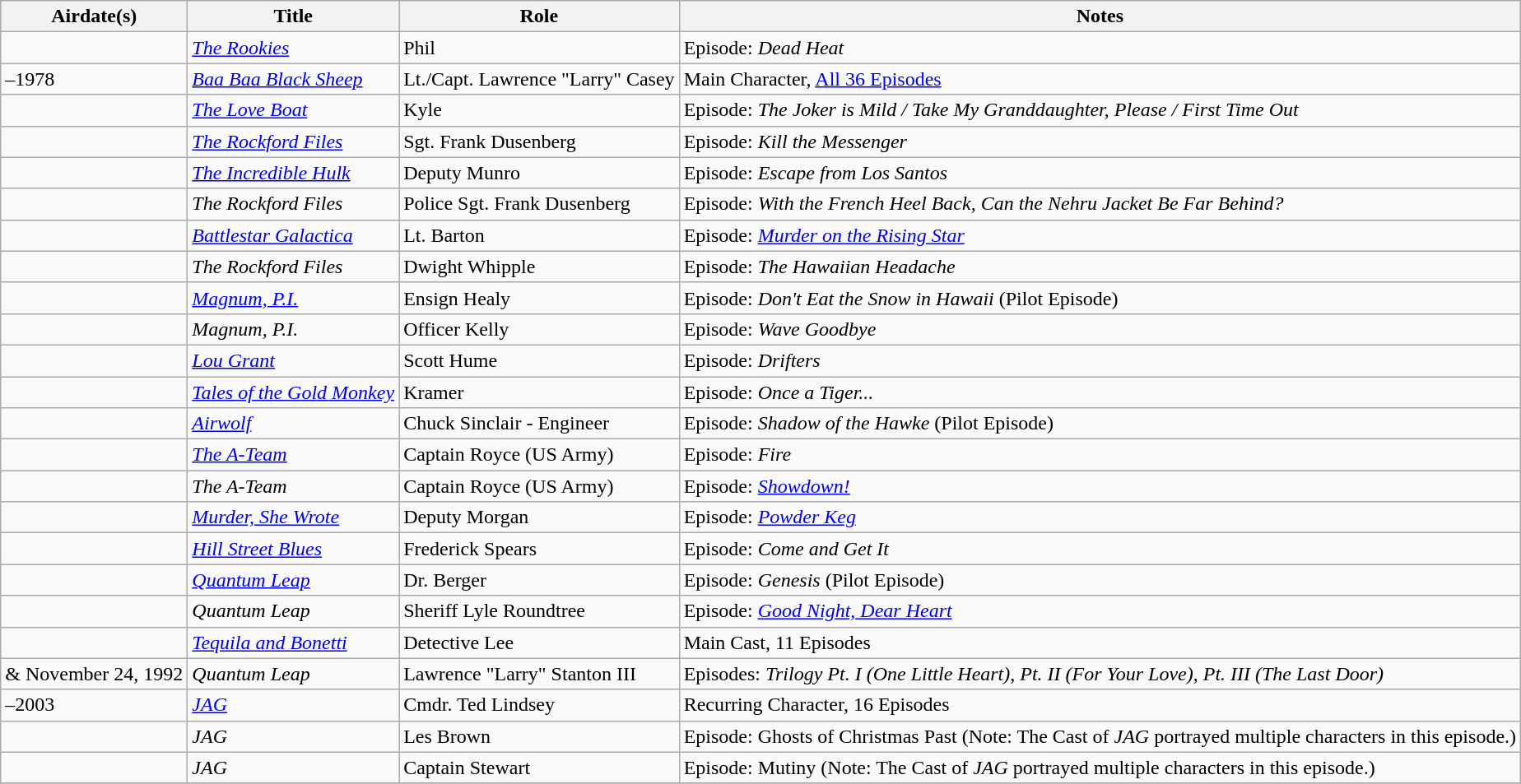<table class="wikitable sortable">
<tr>
<th>Airdate(s)</th>
<th>Title</th>
<th>Role</th>
<th class="unsortable">Notes</th>
</tr>
<tr>
<td></td>
<td><em><a href='#'>The Rookies</a></em></td>
<td>Phil</td>
<td>Episode: <em>Dead Heat</em></td>
</tr>
<tr>
<td>–1978</td>
<td><em><a href='#'>Baa Baa Black Sheep</a></em></td>
<td>Lt./Capt. Lawrence "Larry" Casey</td>
<td>Main Character, <a href='#'>All 36 Episodes</a></td>
</tr>
<tr>
<td></td>
<td><em><a href='#'>The Love Boat</a></em></td>
<td>Kyle</td>
<td>Episode: <em>The Joker is Mild / Take My Granddaughter, Please / First Time Out</em></td>
</tr>
<tr>
<td></td>
<td><em><a href='#'>The Rockford Files</a></em></td>
<td>Sgt. Frank Dusenberg</td>
<td>Episode: <em>Kill the Messenger</em></td>
</tr>
<tr>
<td></td>
<td><em><a href='#'>The Incredible Hulk</a></em></td>
<td>Deputy Munro</td>
<td>Episode: <em>Escape from Los Santos</em></td>
</tr>
<tr>
<td></td>
<td><em>The Rockford Files</em></td>
<td>Police Sgt. Frank Dusenberg</td>
<td>Episode: <em>With the French Heel Back, Can the Nehru Jacket Be Far Behind?</em></td>
</tr>
<tr>
<td></td>
<td><em><a href='#'>Battlestar Galactica</a></em></td>
<td>Lt. Barton</td>
<td>Episode: <em><a href='#'>Murder on the Rising Star</a></em></td>
</tr>
<tr>
<td></td>
<td><em>The Rockford Files</em></td>
<td>Dwight Whipple</td>
<td>Episode: <em>The Hawaiian Headache</em></td>
</tr>
<tr>
<td></td>
<td><em><a href='#'>Magnum, P.I.</a></em></td>
<td>Ensign Healy</td>
<td>Episode: <em>Don't Eat the Snow in Hawaii</em> (Pilot Episode)</td>
</tr>
<tr>
<td></td>
<td><em>Magnum, P.I.</em></td>
<td>Officer Kelly</td>
<td>Episode: <em>Wave Goodbye</em></td>
</tr>
<tr>
<td></td>
<td><em><a href='#'>Lou Grant</a></em></td>
<td>Scott Hume</td>
<td>Episode: <em>Drifters</em></td>
</tr>
<tr>
<td></td>
<td><em><a href='#'>Tales of the Gold Monkey</a></em></td>
<td>Kramer</td>
<td>Episode: <em>Once a Tiger...</em></td>
</tr>
<tr>
<td></td>
<td><em><a href='#'>Airwolf</a></em></td>
<td>Chuck Sinclair - Engineer</td>
<td>Episode: <em>Shadow of the Hawke</em> (Pilot Episode)</td>
</tr>
<tr>
<td></td>
<td><em><a href='#'>The A-Team</a></em></td>
<td>Captain Royce (US Army)</td>
<td>Episode: <em>Fire</em></td>
</tr>
<tr>
<td></td>
<td><em>The A-Team</em></td>
<td>Captain Royce (US Army)</td>
<td>Episode: <em><a href='#'>Showdown!</a></em></td>
</tr>
<tr>
<td></td>
<td><em><a href='#'>Murder, She Wrote</a></em></td>
<td>Deputy Morgan</td>
<td>Episode: <em><a href='#'>Powder Keg</a></em></td>
</tr>
<tr>
<td></td>
<td><em><a href='#'>Hill Street Blues</a></em></td>
<td>Frederick Spears</td>
<td>Episode: <em>Come and Get It</em></td>
</tr>
<tr>
<td></td>
<td><em><a href='#'>Quantum Leap</a></em></td>
<td>Dr. Berger</td>
<td>Episode: <em>Genesis</em> (Pilot Episode)</td>
</tr>
<tr>
<td></td>
<td><em>Quantum Leap</em></td>
<td>Sheriff Lyle Roundtree</td>
<td>Episode: <em><a href='#'>Good Night, Dear Heart</a></em></td>
</tr>
<tr>
<td></td>
<td><em><a href='#'>Tequila and Bonetti</a></em></td>
<td>Detective Lee</td>
<td>Main Cast, 11 Episodes</td>
</tr>
<tr>
<td> & November 24, 1992</td>
<td><em>Quantum Leap</em></td>
<td>Lawrence "Larry" Stanton III</td>
<td>Episodes: <em>Trilogy Pt. I (One Little Heart)</em>, <em>Pt. II (For Your Love)</em>, <em>Pt. III (The Last Door)</em></td>
</tr>
<tr>
<td>–2003</td>
<td><em><a href='#'>JAG</a></em></td>
<td>Cmdr. Ted Lindsey</td>
<td>Recurring Character, 16 Episodes</td>
</tr>
<tr>
<td></td>
<td><em>JAG</em></td>
<td>Les Brown</td>
<td>Episode: Ghosts of Christmas Past (Note: The Cast of <em>JAG</em> portrayed multiple characters in this episode.)</td>
</tr>
<tr>
<td></td>
<td><em>JAG</em></td>
<td>Captain Stewart</td>
<td>Episode: Mutiny (Note: The Cast of <em>JAG</em> portrayed multiple characters in this episode.)</td>
</tr>
<tr>
</tr>
</table>
